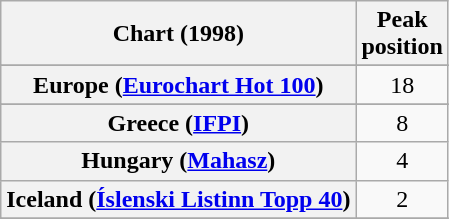<table class="wikitable sortable plainrowheaders" style="text-align:center">
<tr>
<th>Chart (1998)</th>
<th>Peak<br>position</th>
</tr>
<tr>
</tr>
<tr>
</tr>
<tr>
<th scope="row">Europe (<a href='#'>Eurochart Hot 100</a>)</th>
<td>18</td>
</tr>
<tr>
</tr>
<tr>
</tr>
<tr>
</tr>
<tr>
<th scope="row">Greece (<a href='#'>IFPI</a>)</th>
<td>8</td>
</tr>
<tr>
<th scope="row">Hungary (<a href='#'>Mahasz</a>)</th>
<td>4</td>
</tr>
<tr>
<th scope="row">Iceland (<a href='#'>Íslenski Listinn Topp 40</a>)</th>
<td>2</td>
</tr>
<tr>
</tr>
<tr>
</tr>
<tr>
</tr>
<tr>
</tr>
<tr>
</tr>
<tr>
</tr>
<tr>
</tr>
<tr>
</tr>
<tr>
</tr>
<tr>
</tr>
<tr>
</tr>
</table>
